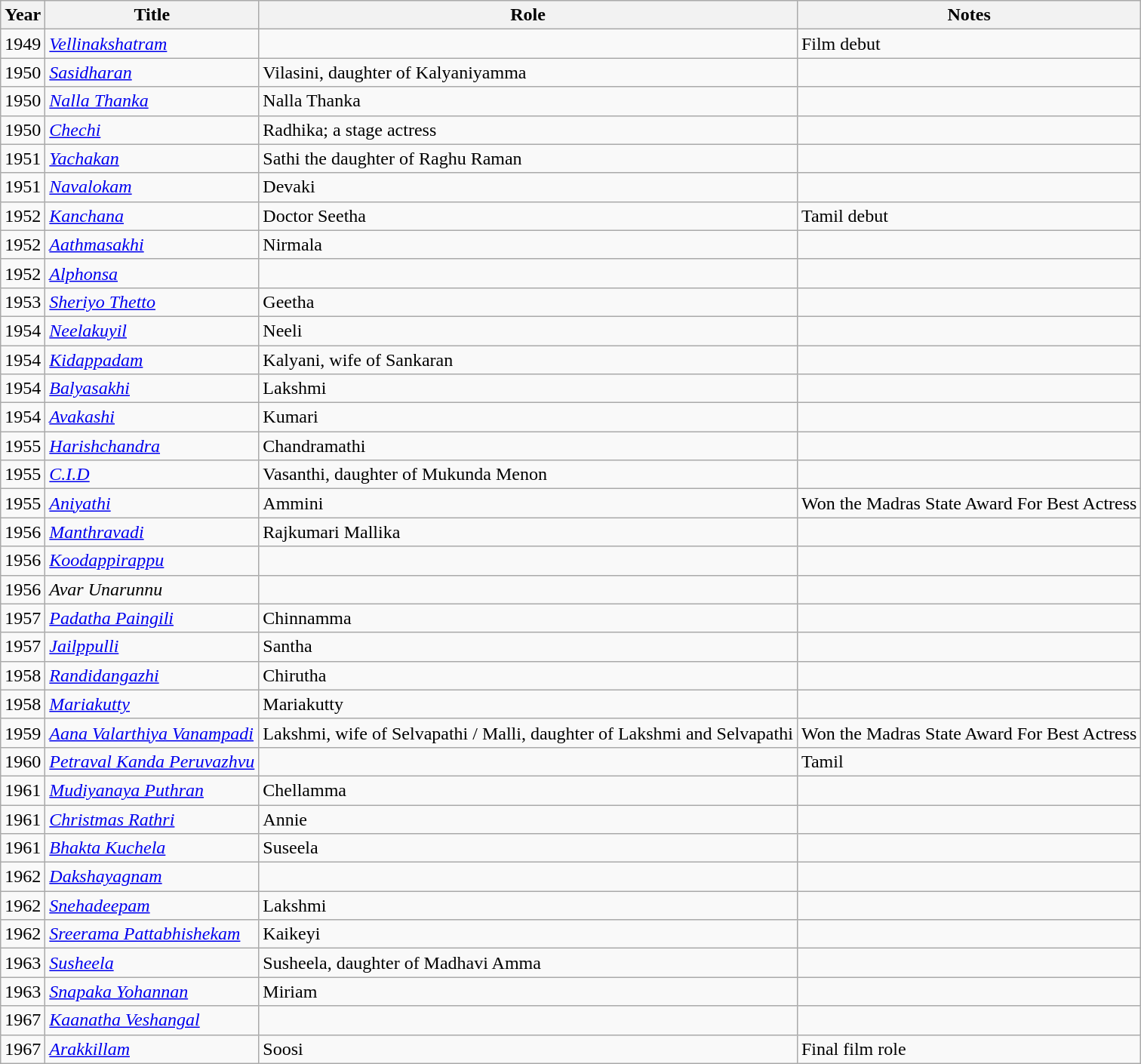<table class="wikitable">
<tr>
<th>Year</th>
<th>Title</th>
<th>Role</th>
<th>Notes</th>
</tr>
<tr>
<td>1949</td>
<td><em><a href='#'>Vellinakshatram</a></em></td>
<td></td>
<td>Film debut</td>
</tr>
<tr>
<td>1950</td>
<td><em><a href='#'>Sasidharan</a></em></td>
<td>Vilasini, daughter of Kalyaniyamma</td>
<td></td>
</tr>
<tr>
<td>1950</td>
<td><em><a href='#'>Nalla Thanka</a></em></td>
<td>Nalla Thanka</td>
<td></td>
</tr>
<tr>
<td>1950</td>
<td><em><a href='#'>Chechi</a></em></td>
<td>Radhika; a stage actress</td>
<td></td>
</tr>
<tr>
<td>1951</td>
<td><em><a href='#'>Yachakan</a></em></td>
<td>Sathi the daughter of Raghu Raman</td>
<td></td>
</tr>
<tr>
<td>1951</td>
<td><em><a href='#'>Navalokam</a></em></td>
<td>Devaki</td>
<td></td>
</tr>
<tr>
<td>1952</td>
<td><em><a href='#'>Kanchana</a></em></td>
<td>Doctor Seetha</td>
<td>Tamil debut</td>
</tr>
<tr>
<td>1952</td>
<td><em><a href='#'>Aathmasakhi</a></em></td>
<td>Nirmala</td>
<td></td>
</tr>
<tr>
<td>1952</td>
<td><em><a href='#'>Alphonsa</a></em></td>
<td></td>
<td></td>
</tr>
<tr>
<td>1953</td>
<td><em><a href='#'>Sheriyo Thetto</a></em></td>
<td>Geetha</td>
<td></td>
</tr>
<tr>
<td>1954</td>
<td><em><a href='#'>Neelakuyil</a></em></td>
<td>Neeli</td>
<td></td>
</tr>
<tr>
<td>1954</td>
<td><em><a href='#'>Kidappadam</a></em></td>
<td>Kalyani, wife of Sankaran</td>
<td></td>
</tr>
<tr>
<td>1954</td>
<td><em><a href='#'>Balyasakhi</a></em></td>
<td>Lakshmi</td>
<td></td>
</tr>
<tr>
<td>1954</td>
<td><em><a href='#'>Avakashi</a></em></td>
<td>Kumari</td>
<td></td>
</tr>
<tr>
<td>1955</td>
<td><em><a href='#'>Harishchandra</a></em></td>
<td>Chandramathi</td>
<td></td>
</tr>
<tr>
<td>1955</td>
<td><em><a href='#'>C.I.D</a></em></td>
<td>Vasanthi, daughter of Mukunda Menon</td>
<td></td>
</tr>
<tr>
<td>1955</td>
<td><em><a href='#'>Aniyathi</a></em></td>
<td>Ammini</td>
<td>Won the Madras State Award For Best Actress</td>
</tr>
<tr>
<td>1956</td>
<td><em><a href='#'>Manthravadi</a></em></td>
<td>Rajkumari Mallika</td>
<td></td>
</tr>
<tr>
<td>1956</td>
<td><em><a href='#'>Koodappirappu</a></em></td>
<td></td>
<td></td>
</tr>
<tr>
<td>1956</td>
<td><em>Avar Unarunnu</em></td>
<td></td>
<td></td>
</tr>
<tr>
<td>1957</td>
<td><em><a href='#'>Padatha Paingili</a></em></td>
<td>Chinnamma</td>
<td></td>
</tr>
<tr>
<td>1957</td>
<td><em><a href='#'>Jailppulli</a></em></td>
<td>Santha</td>
<td></td>
</tr>
<tr>
<td>1958</td>
<td><em><a href='#'>Randidangazhi</a></em></td>
<td>Chirutha</td>
<td></td>
</tr>
<tr>
<td>1958</td>
<td><em><a href='#'>Mariakutty</a></em></td>
<td>Mariakutty</td>
<td></td>
</tr>
<tr>
<td>1959</td>
<td><em><a href='#'>Aana Valarthiya Vanampadi</a></em></td>
<td>Lakshmi, wife of Selvapathi / Malli, daughter of Lakshmi and Selvapathi</td>
<td>Won the Madras State Award For Best Actress</td>
</tr>
<tr>
<td>1960</td>
<td><em><a href='#'>Petraval Kanda Peruvazhvu</a></em></td>
<td></td>
<td>Tamil</td>
</tr>
<tr>
<td>1961</td>
<td><em><a href='#'>Mudiyanaya Puthran</a></em></td>
<td>Chellamma</td>
<td></td>
</tr>
<tr>
<td>1961</td>
<td><em><a href='#'>Christmas Rathri</a></em></td>
<td>Annie</td>
<td></td>
</tr>
<tr>
<td>1961</td>
<td><em><a href='#'>Bhakta Kuchela</a></em></td>
<td>Suseela</td>
<td></td>
</tr>
<tr>
<td>1962</td>
<td><em><a href='#'>Dakshayagnam</a></em></td>
<td></td>
<td></td>
</tr>
<tr>
<td>1962</td>
<td><em><a href='#'>Snehadeepam</a></em></td>
<td>Lakshmi</td>
<td></td>
</tr>
<tr>
<td>1962</td>
<td><em><a href='#'>Sreerama Pattabhishekam</a></em></td>
<td>Kaikeyi</td>
<td></td>
</tr>
<tr>
<td>1963</td>
<td><em><a href='#'>Susheela</a></em></td>
<td>Susheela, daughter of Madhavi Amma</td>
<td></td>
</tr>
<tr>
<td>1963</td>
<td><em><a href='#'>Snapaka Yohannan</a></em></td>
<td>Miriam</td>
<td></td>
</tr>
<tr>
<td>1967</td>
<td><em><a href='#'>Kaanatha Veshangal</a></em></td>
<td></td>
<td></td>
</tr>
<tr>
<td>1967</td>
<td><em><a href='#'>Arakkillam</a></em></td>
<td>Soosi</td>
<td>Final film role</td>
</tr>
</table>
